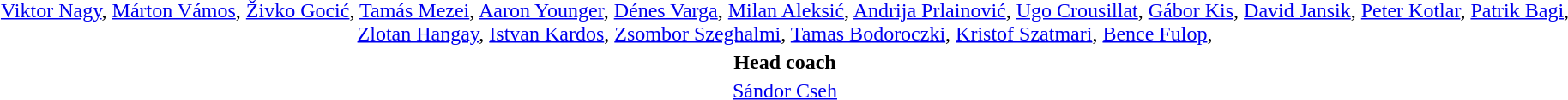<table style="text-align: center; margin-top: 2em; margin-left: auto; margin-right: auto">
<tr>
<td><br><a href='#'>Viktor Nagy</a>, <a href='#'>Márton Vámos</a>, <a href='#'>Živko Gocić</a>, <a href='#'>Tamás Mezei</a>, <a href='#'>Aaron Younger</a>, <a href='#'>Dénes Varga</a>, <a href='#'>Milan Aleksić</a>, 
<a href='#'>Andrija Prlainović</a>, <a href='#'>Ugo Crousillat</a>, <a href='#'>Gábor Kis</a>, <a href='#'>David Jansik</a>, <a href='#'>Peter Kotlar</a>, <a href='#'>Patrik Bagi</a>, <a href='#'>Zlotan Hangay</a>, <a href='#'>Istvan Kardos</a>, <a href='#'>Zsombor Szeghalmi</a>, <a href='#'>Tamas Bodoroczki</a>, <a href='#'>Kristof Szatmari</a>, <a href='#'>Bence Fulop</a>,</td>
</tr>
<tr>
<td><strong>Head coach</strong></td>
</tr>
<tr>
<td><a href='#'>Sándor Cseh</a></td>
</tr>
</table>
